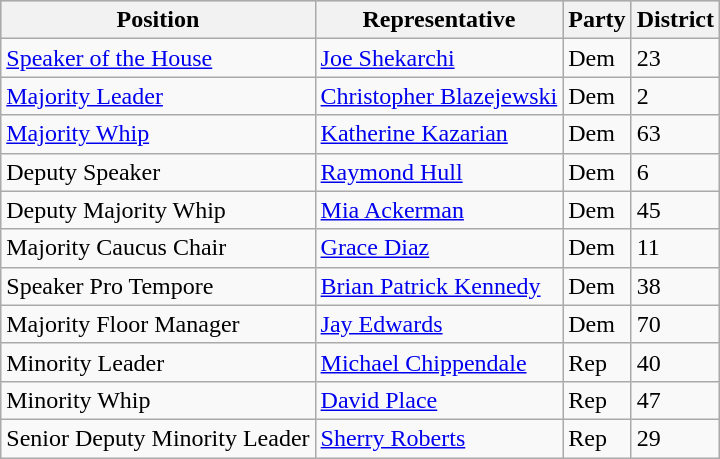<table class="wikitable">
<tr style="background-color:#cccccc;">
<th>Position</th>
<th>Representative</th>
<th>Party</th>
<th>District</th>
</tr>
<tr>
<td><a href='#'>Speaker of the House</a></td>
<td><a href='#'>Joe Shekarchi</a></td>
<td>Dem</td>
<td>23</td>
</tr>
<tr>
<td><a href='#'>Majority Leader</a></td>
<td><a href='#'>Christopher Blazejewski</a></td>
<td>Dem</td>
<td>2</td>
</tr>
<tr>
<td><a href='#'>Majority Whip</a></td>
<td><a href='#'>Katherine Kazarian</a></td>
<td>Dem</td>
<td>63</td>
</tr>
<tr>
<td>Deputy Speaker</td>
<td><a href='#'>Raymond Hull</a></td>
<td>Dem</td>
<td>6</td>
</tr>
<tr>
<td>Deputy Majority Whip</td>
<td><a href='#'>Mia Ackerman</a></td>
<td>Dem</td>
<td>45</td>
</tr>
<tr>
<td>Majority Caucus Chair</td>
<td><a href='#'>Grace Diaz</a></td>
<td>Dem</td>
<td>11</td>
</tr>
<tr>
<td>Speaker Pro Tempore</td>
<td><a href='#'>Brian Patrick Kennedy</a></td>
<td>Dem</td>
<td>38</td>
</tr>
<tr>
<td>Majority Floor Manager</td>
<td><a href='#'>Jay Edwards</a></td>
<td>Dem</td>
<td>70</td>
</tr>
<tr>
<td>Minority Leader</td>
<td><a href='#'>Michael Chippendale</a></td>
<td>Rep</td>
<td>40</td>
</tr>
<tr>
<td>Minority Whip</td>
<td><a href='#'>David Place</a></td>
<td>Rep</td>
<td>47</td>
</tr>
<tr>
<td>Senior Deputy Minority Leader</td>
<td><a href='#'>Sherry Roberts</a></td>
<td>Rep</td>
<td>29</td>
</tr>
</table>
